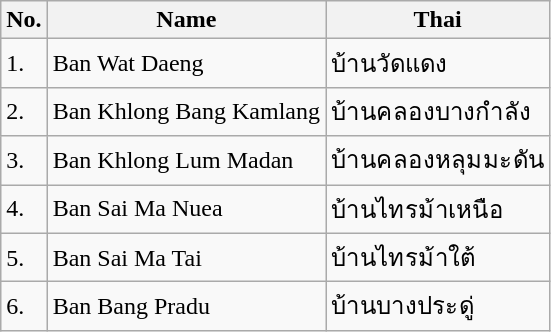<table class="wikitable sortable">
<tr>
<th>No.</th>
<th>Name</th>
<th>Thai</th>
</tr>
<tr>
<td>1.</td>
<td>Ban Wat Daeng</td>
<td>บ้านวัดแดง</td>
</tr>
<tr>
<td>2.</td>
<td>Ban Khlong Bang Kamlang</td>
<td>บ้านคลองบางกำลัง</td>
</tr>
<tr>
<td>3.</td>
<td>Ban Khlong Lum Madan</td>
<td>บ้านคลองหลุมมะดัน</td>
</tr>
<tr>
<td>4.</td>
<td>Ban Sai Ma Nuea</td>
<td>บ้านไทรม้าเหนือ</td>
</tr>
<tr>
<td>5.</td>
<td>Ban Sai Ma Tai</td>
<td>บ้านไทรม้าใต้</td>
</tr>
<tr>
<td>6.</td>
<td>Ban Bang Pradu</td>
<td>บ้านบางประดู่</td>
</tr>
</table>
